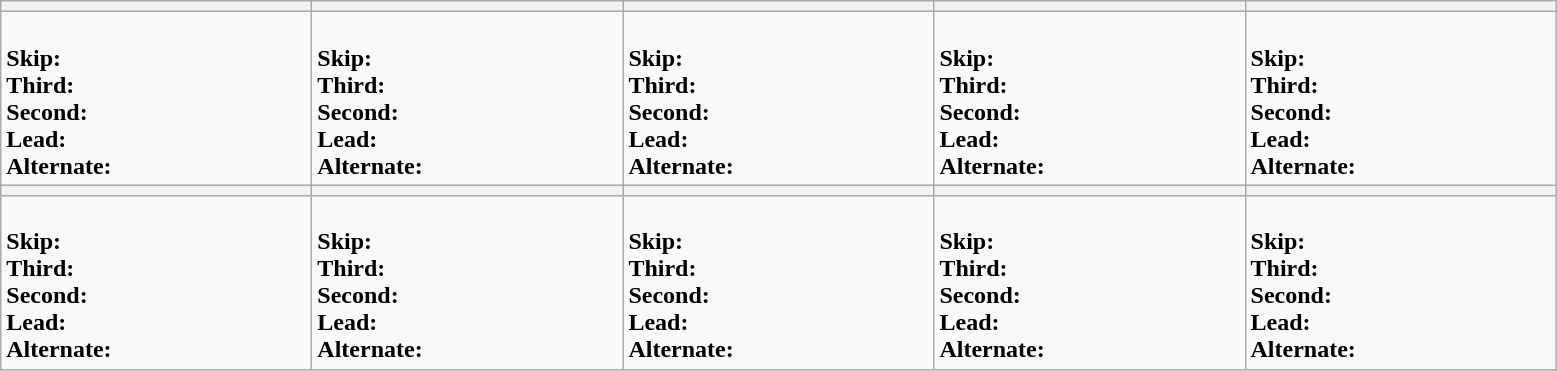<table class="wikitable">
<tr>
<th width=200></th>
<th width=200></th>
<th width=200></th>
<th width=200></th>
<th width=200></th>
</tr>
<tr>
<td><br><strong>Skip:</strong> <br>
<strong>Third:</strong> <br>
<strong>Second:</strong> <br>
<strong>Lead:</strong> <br>
<strong>Alternate:</strong></td>
<td><br><strong>Skip:</strong> <br>
<strong>Third:</strong> <br>
<strong>Second:</strong> <br>
<strong>Lead:</strong> <br>
<strong>Alternate:</strong></td>
<td><br><strong>Skip:</strong> <br>
<strong>Third:</strong> <br>
<strong>Second:</strong> <br>
<strong>Lead:</strong> <br>
<strong>Alternate:</strong></td>
<td><br><strong>Skip:</strong> <br>
<strong>Third:</strong> <br>
<strong>Second:</strong> <br>
<strong>Lead:</strong> <br>
<strong>Alternate:</strong></td>
<td><br><strong>Skip:</strong> <br>
<strong>Third:</strong> <br>
<strong>Second:</strong> <br>
<strong>Lead:</strong> <br>
<strong>Alternate:</strong></td>
</tr>
<tr>
<th width=200></th>
<th width=200></th>
<th width=200></th>
<th width=200></th>
<th width=200></th>
</tr>
<tr>
<td><br><strong>Skip:</strong> <br>
<strong>Third:</strong> <br>
<strong>Second:</strong> <br>
<strong>Lead:</strong> <br>
<strong>Alternate:</strong></td>
<td><br><strong>Skip:</strong> <br>
<strong>Third:</strong> <br>
<strong>Second:</strong> <br>
<strong>Lead:</strong> <br>
<strong>Alternate:</strong></td>
<td><br><strong>Skip:</strong> <br>
<strong>Third:</strong> <br>
<strong>Second:</strong> <br>
<strong>Lead:</strong> <br>
<strong>Alternate:</strong></td>
<td><br><strong>Skip:</strong> <br>
<strong>Third:</strong> <br>
<strong>Second:</strong> <br>
<strong>Lead:</strong> <br>
<strong>Alternate:</strong></td>
<td><br><strong>Skip:</strong> <br>
<strong>Third:</strong> <br>
<strong>Second:</strong> <br>
<strong>Lead:</strong> <br>
<strong>Alternate:</strong></td>
</tr>
</table>
